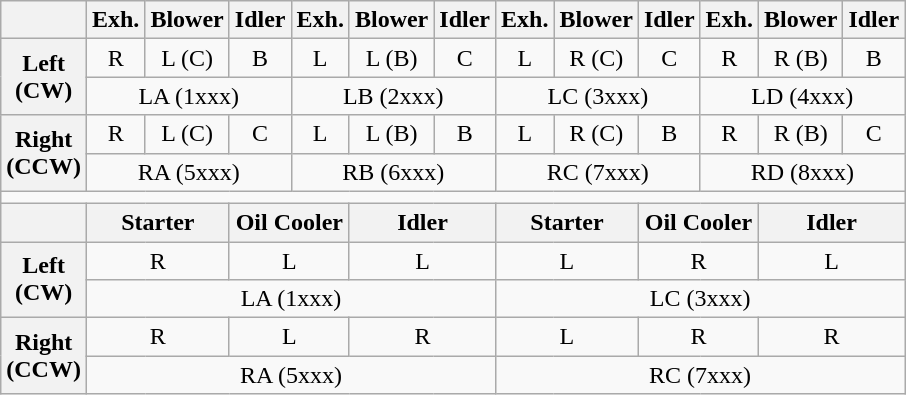<table class="wikitable" style="font-size:100%;text-align:center;">
<tr>
<th></th>
<th>Exh.</th>
<th>Blower</th>
<th>Idler</th>
<th>Exh.</th>
<th>Blower</th>
<th>Idler</th>
<th>Exh.</th>
<th>Blower</th>
<th>Idler</th>
<th>Exh.</th>
<th>Blower</th>
<th>Idler</th>
</tr>
<tr>
<th rowspan=2>Left<br>(CW)</th>
<td>R</td>
<td>L (C)</td>
<td>B</td>
<td>L</td>
<td>L (B)</td>
<td>C</td>
<td>L</td>
<td>R (C)</td>
<td>C</td>
<td>R</td>
<td>R (B)</td>
<td>B</td>
</tr>
<tr>
<td colspan=3>LA (1xxx)</td>
<td colspan=3>LB (2xxx)</td>
<td colspan=3>LC (3xxx)</td>
<td colspan=3>LD (4xxx)</td>
</tr>
<tr>
<th rowspan=2>Right<br>(CCW)</th>
<td>R</td>
<td>L (C)</td>
<td>C</td>
<td>L</td>
<td>L (B)</td>
<td>B</td>
<td>L</td>
<td>R (C)</td>
<td>B</td>
<td>R</td>
<td>R (B)</td>
<td>C</td>
</tr>
<tr>
<td colspan=3>RA (5xxx)</td>
<td colspan=3>RB (6xxx)</td>
<td colspan=3>RC (7xxx)</td>
<td colspan=3>RD (8xxx)</td>
</tr>
<tr>
<td colspan=13 style="font-size:20%;"> </td>
</tr>
<tr>
<th></th>
<th colspan=2>Starter</th>
<th colspan=2>Oil Cooler</th>
<th colspan=2>Idler</th>
<th colspan=2>Starter</th>
<th colspan=2>Oil Cooler</th>
<th colspan=2>Idler</th>
</tr>
<tr>
<th rowspan=2>Left<br>(CW)</th>
<td colspan=2>R</td>
<td colspan=2>L</td>
<td colspan=2>L</td>
<td colspan=2>L</td>
<td colspan=2>R</td>
<td colspan=2>L</td>
</tr>
<tr>
<td colspan=6>LA (1xxx)</td>
<td colspan=6>LC (3xxx)</td>
</tr>
<tr>
<th rowspan=2>Right<br>(CCW)</th>
<td colspan=2>R</td>
<td colspan=2>L</td>
<td colspan=2>R</td>
<td colspan=2>L</td>
<td colspan=2>R</td>
<td colspan=2>R</td>
</tr>
<tr>
<td colspan=6>RA (5xxx)</td>
<td colspan=6>RC (7xxx)</td>
</tr>
</table>
